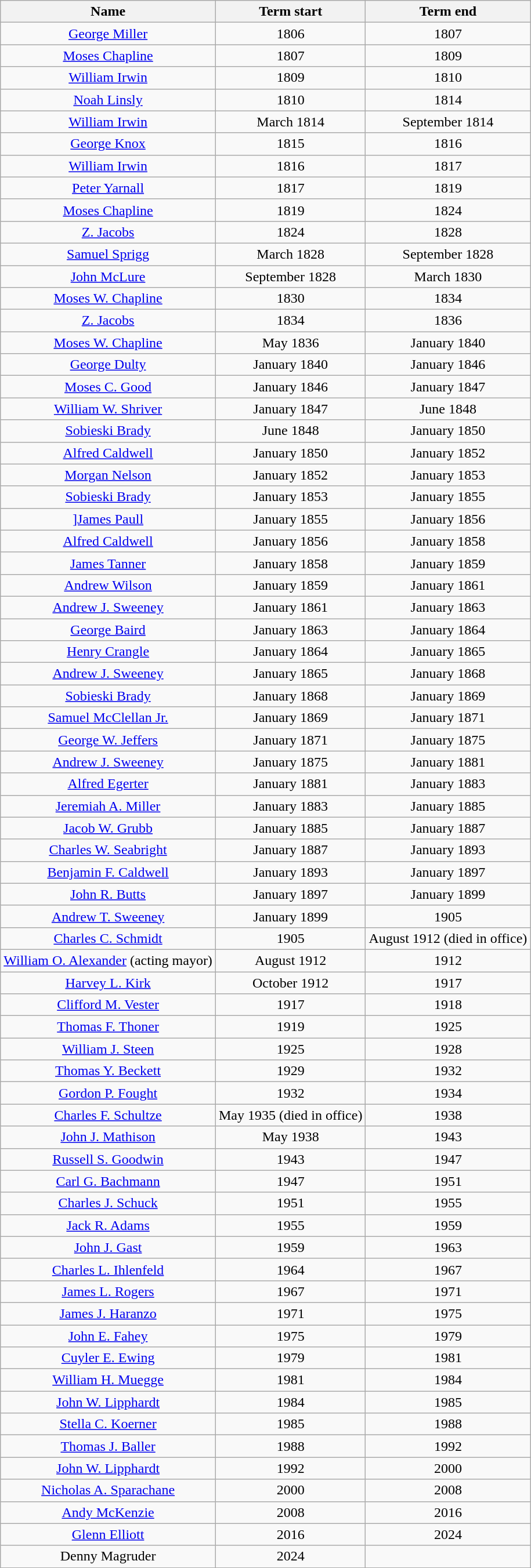<table class="wikitable" style="text-align:center">
<tr>
<th>Name</th>
<th>Term start</th>
<th>Term end</th>
</tr>
<tr>
<td><a href='#'>George Miller</a></td>
<td>1806</td>
<td>1807</td>
</tr>
<tr>
<td><a href='#'>Moses Chapline</a></td>
<td>1807</td>
<td>1809</td>
</tr>
<tr>
<td><a href='#'>William Irwin</a></td>
<td>1809</td>
<td>1810</td>
</tr>
<tr>
<td><a href='#'>Noah Linsly</a></td>
<td>1810</td>
<td>1814</td>
</tr>
<tr>
<td><a href='#'>William Irwin</a></td>
<td>March 1814</td>
<td>September 1814</td>
</tr>
<tr>
<td><a href='#'>George Knox</a></td>
<td>1815</td>
<td>1816</td>
</tr>
<tr>
<td><a href='#'>William Irwin</a></td>
<td>1816</td>
<td>1817</td>
</tr>
<tr>
<td><a href='#'>Peter Yarnall</a></td>
<td>1817</td>
<td>1819</td>
</tr>
<tr>
<td><a href='#'>Moses Chapline</a></td>
<td>1819</td>
<td>1824</td>
</tr>
<tr>
<td><a href='#'>Z. Jacobs</a></td>
<td>1824</td>
<td>1828</td>
</tr>
<tr>
<td><a href='#'>Samuel Sprigg</a></td>
<td>March 1828</td>
<td>September 1828</td>
</tr>
<tr>
<td><a href='#'>John McLure</a></td>
<td>September 1828</td>
<td>March 1830</td>
</tr>
<tr>
<td><a href='#'>Moses W. Chapline</a></td>
<td>1830</td>
<td>1834</td>
</tr>
<tr>
<td><a href='#'>Z. Jacobs</a></td>
<td>1834</td>
<td>1836</td>
</tr>
<tr>
<td><a href='#'>Moses W. Chapline</a></td>
<td>May 1836</td>
<td>January 1840</td>
</tr>
<tr>
<td><a href='#'>George Dulty</a></td>
<td>January 1840</td>
<td>January 1846</td>
</tr>
<tr>
<td><a href='#'>Moses C. Good</a></td>
<td>January 1846</td>
<td>January 1847</td>
</tr>
<tr>
<td><a href='#'>William W. Shriver</a></td>
<td>January 1847</td>
<td>June 1848</td>
</tr>
<tr>
<td><a href='#'>Sobieski Brady</a></td>
<td>June 1848</td>
<td>January 1850</td>
</tr>
<tr>
<td><a href='#'>Alfred Caldwell</a></td>
<td>January 1850</td>
<td>January 1852</td>
</tr>
<tr>
<td><a href='#'>Morgan Nelson</a></td>
<td>January 1852</td>
<td>January 1853</td>
</tr>
<tr>
<td><a href='#'>Sobieski Brady</a></td>
<td>January 1853</td>
<td>January 1855</td>
</tr>
<tr>
<td><a href='#'>]James Paull</a></td>
<td>January 1855</td>
<td>January 1856</td>
</tr>
<tr>
<td><a href='#'>Alfred Caldwell</a></td>
<td>January 1856</td>
<td>January 1858</td>
</tr>
<tr>
<td><a href='#'>James Tanner</a></td>
<td>January 1858</td>
<td>January 1859</td>
</tr>
<tr>
<td><a href='#'>Andrew Wilson</a></td>
<td>January 1859</td>
<td>January 1861</td>
</tr>
<tr>
<td><a href='#'>Andrew J. Sweeney</a></td>
<td>January 1861</td>
<td>January 1863</td>
</tr>
<tr>
<td><a href='#'>George Baird</a></td>
<td>January 1863</td>
<td>January 1864</td>
</tr>
<tr>
<td><a href='#'>Henry Crangle</a></td>
<td>January 1864</td>
<td>January 1865</td>
</tr>
<tr>
<td><a href='#'>Andrew J. Sweeney</a></td>
<td>January 1865</td>
<td>January 1868</td>
</tr>
<tr>
<td><a href='#'>Sobieski Brady</a></td>
<td>January 1868</td>
<td>January 1869</td>
</tr>
<tr>
<td><a href='#'>Samuel McClellan Jr.</a></td>
<td>January 1869</td>
<td>January 1871</td>
</tr>
<tr>
<td><a href='#'>George W. Jeffers</a></td>
<td>January 1871</td>
<td>January 1875</td>
</tr>
<tr>
<td><a href='#'>Andrew J. Sweeney</a></td>
<td>January 1875</td>
<td>January 1881</td>
</tr>
<tr>
<td><a href='#'>Alfred Egerter</a></td>
<td>January 1881</td>
<td>January 1883</td>
</tr>
<tr>
<td><a href='#'>Jeremiah A. Miller</a></td>
<td>January 1883</td>
<td>January 1885</td>
</tr>
<tr>
<td><a href='#'>Jacob W. Grubb</a></td>
<td>January 1885</td>
<td>January 1887</td>
</tr>
<tr>
<td><a href='#'>Charles W. Seabright</a></td>
<td>January 1887</td>
<td>January 1893</td>
</tr>
<tr>
<td><a href='#'>Benjamin F. Caldwell</a></td>
<td>January 1893</td>
<td>January 1897</td>
</tr>
<tr>
<td><a href='#'>John R. Butts</a></td>
<td>January 1897</td>
<td>January 1899</td>
</tr>
<tr>
<td><a href='#'>Andrew T. Sweeney</a></td>
<td>January 1899</td>
<td>1905</td>
</tr>
<tr>
<td><a href='#'>Charles C. Schmidt</a></td>
<td>1905</td>
<td>August 1912 (died in office)</td>
</tr>
<tr>
<td><a href='#'>William O. Alexander</a> (acting mayor)</td>
<td>August 1912</td>
<td>1912</td>
</tr>
<tr>
<td><a href='#'>Harvey L. Kirk</a></td>
<td>October 1912</td>
<td>1917</td>
</tr>
<tr>
<td><a href='#'>Clifford M. Vester</a></td>
<td>1917</td>
<td>1918</td>
</tr>
<tr>
<td><a href='#'>Thomas F. Thoner</a></td>
<td>1919</td>
<td>1925</td>
</tr>
<tr>
<td><a href='#'>William J. Steen</a></td>
<td>1925</td>
<td>1928</td>
</tr>
<tr>
<td><a href='#'>Thomas Y. Beckett</a></td>
<td>1929</td>
<td>1932</td>
</tr>
<tr>
<td><a href='#'>Gordon P. Fought</a></td>
<td>1932</td>
<td>1934</td>
</tr>
<tr>
<td><a href='#'>Charles F. Schultze</a></td>
<td>May 1935 (died in office)</td>
<td>1938</td>
</tr>
<tr>
<td><a href='#'>John J. Mathison</a></td>
<td>May 1938</td>
<td>1943</td>
</tr>
<tr>
<td><a href='#'>Russell S. Goodwin</a></td>
<td>1943</td>
<td>1947</td>
</tr>
<tr>
<td><a href='#'>Carl G. Bachmann</a></td>
<td>1947</td>
<td>1951</td>
</tr>
<tr>
<td><a href='#'>Charles J. Schuck</a></td>
<td>1951</td>
<td>1955</td>
</tr>
<tr>
<td><a href='#'>Jack R. Adams</a></td>
<td>1955</td>
<td>1959</td>
</tr>
<tr>
<td><a href='#'>John J. Gast</a></td>
<td>1959</td>
<td>1963</td>
</tr>
<tr>
<td><a href='#'>Charles L. Ihlenfeld</a></td>
<td>1964</td>
<td>1967</td>
</tr>
<tr>
<td><a href='#'>James L. Rogers</a></td>
<td>1967</td>
<td>1971</td>
</tr>
<tr>
<td><a href='#'>James J. Haranzo</a></td>
<td>1971</td>
<td>1975</td>
</tr>
<tr>
<td><a href='#'>John E. Fahey</a></td>
<td>1975</td>
<td>1979</td>
</tr>
<tr>
<td><a href='#'>Cuyler E. Ewing</a></td>
<td>1979</td>
<td>1981</td>
</tr>
<tr>
<td><a href='#'>William H. Muegge</a></td>
<td>1981</td>
<td>1984</td>
</tr>
<tr>
<td><a href='#'>John W. Lipphardt</a></td>
<td>1984</td>
<td>1985</td>
</tr>
<tr>
<td><a href='#'>Stella C. Koerner</a></td>
<td>1985</td>
<td>1988</td>
</tr>
<tr>
<td><a href='#'>Thomas J. Baller</a></td>
<td>1988</td>
<td>1992</td>
</tr>
<tr>
<td><a href='#'>John W. Lipphardt</a></td>
<td>1992</td>
<td>2000</td>
</tr>
<tr>
<td><a href='#'>Nicholas A. Sparachane</a></td>
<td>2000</td>
<td>2008</td>
</tr>
<tr>
<td><a href='#'>Andy McKenzie</a></td>
<td>2008</td>
<td>2016</td>
</tr>
<tr>
<td><a href='#'>Glenn Elliott</a></td>
<td>2016</td>
<td>2024</td>
</tr>
<tr>
<td>Denny Magruder</td>
<td>2024</td>
<td></td>
</tr>
</table>
